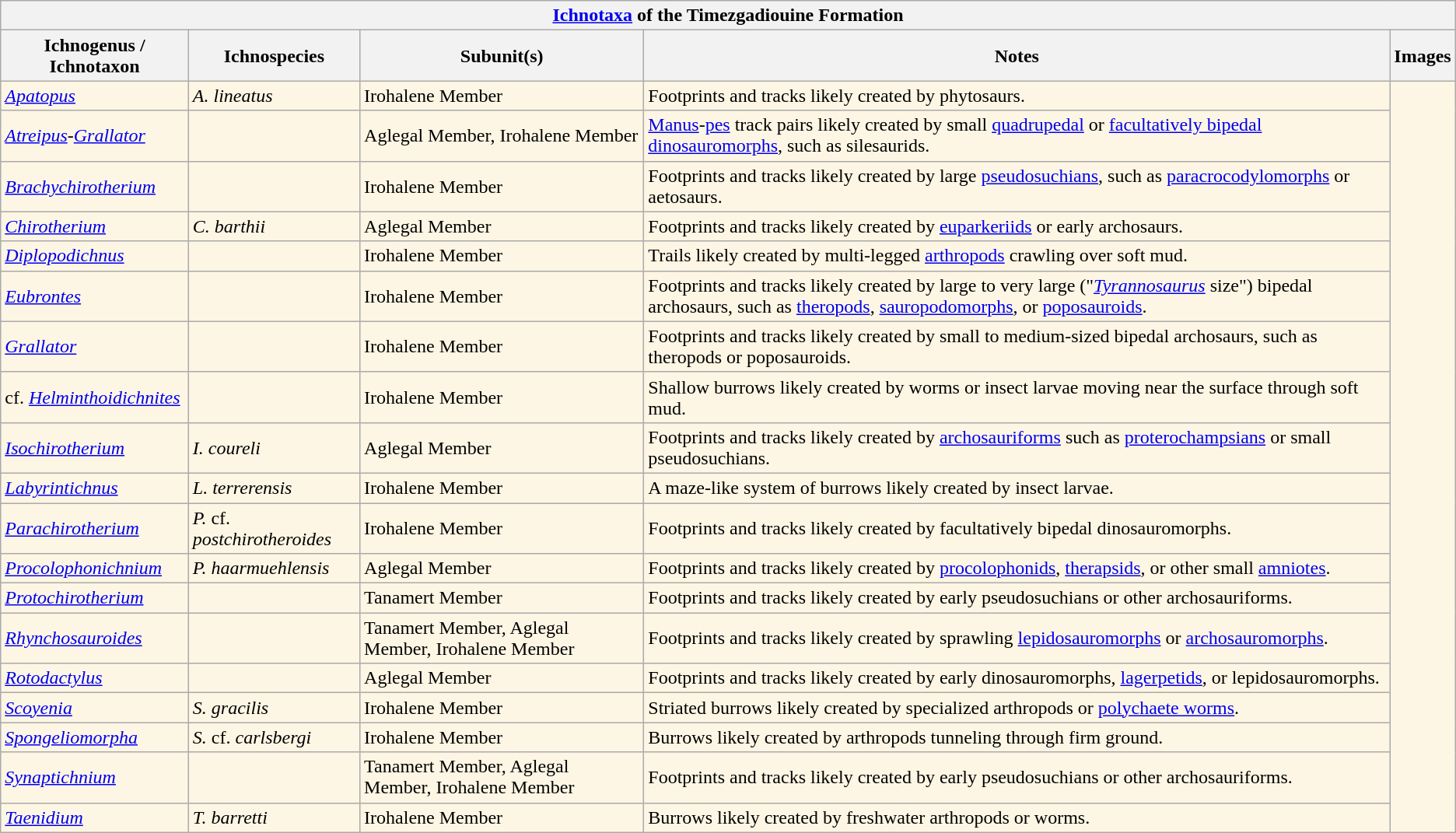<table class="wikitable" align="center">
<tr>
<th colspan="5" align="center"><strong><a href='#'>Ichnotaxa</a> of the Timezgadiouine Formation</strong></th>
</tr>
<tr>
<th>Ichnogenus / Ichnotaxon</th>
<th>Ichnospecies</th>
<th>Subunit(s)</th>
<th>Notes</th>
<th>Images</th>
</tr>
<tr>
<td style="background:#FEF6E4;"><em><a href='#'>Apatopus</a></em></td>
<td style="background:#FEF6E4;"><em>A. lineatus</em></td>
<td style="background:#FEF6E4;">Irohalene Member</td>
<td style="background:#FEF6E4;">Footprints and tracks likely created by phytosaurs.</td>
<td style="background:#FEF6E4;" rowspan="159"></td>
</tr>
<tr>
<td style="background:#FEF6E4;"><em><a href='#'>Atreipus</a></em>-<em><a href='#'>Grallator</a></em></td>
<td style="background:#FEF6E4;"></td>
<td style="background:#FEF6E4;">Aglegal Member, Irohalene Member</td>
<td style="background:#FEF6E4;"><a href='#'>Manus</a>-<a href='#'>pes</a> track pairs likely created by small <a href='#'>quadrupedal</a> or <a href='#'>facultatively bipedal</a> <a href='#'>dinosauromorphs</a>, such as silesaurids.</td>
</tr>
<tr>
<td style="background:#FEF6E4;"><em><a href='#'>Brachychirotherium</a></em></td>
<td style="background:#FEF6E4;"></td>
<td style="background:#FEF6E4;">Irohalene Member</td>
<td style="background:#FEF6E4;">Footprints and tracks likely created by large <a href='#'>pseudosuchians</a>, such as <a href='#'>paracrocodylomorphs</a> or aetosaurs.</td>
</tr>
<tr>
<td style="background:#FEF6E4;"><em><a href='#'>Chirotherium</a></em></td>
<td style="background:#FEF6E4;"><em>C. barthii</em></td>
<td style="background:#FEF6E4;">Aglegal Member</td>
<td style="background:#FEF6E4;">Footprints and tracks likely created by <a href='#'>euparkeriids</a> or early archosaurs.</td>
</tr>
<tr>
<td style="background:#FEF6E4;"><em><a href='#'>Diplopodichnus</a></em></td>
<td style="background:#FEF6E4;"></td>
<td style="background:#FEF6E4;">Irohalene Member</td>
<td style="background:#FEF6E4;">Trails likely created by multi-legged <a href='#'>arthropods</a> crawling over soft mud.</td>
</tr>
<tr>
<td style="background:#FEF6E4;"><em><a href='#'>Eubrontes</a></em></td>
<td style="background:#FEF6E4;"></td>
<td style="background:#FEF6E4;">Irohalene Member</td>
<td style="background:#FEF6E4;">Footprints and tracks likely created by large to very large ("<em><a href='#'>Tyrannosaurus</a></em> size") bipedal archosaurs, such as <a href='#'>theropods</a>, <a href='#'>sauropodomorphs</a>, or <a href='#'>poposauroids</a>.</td>
</tr>
<tr>
<td style="background:#FEF6E4;"><em><a href='#'>Grallator</a></em></td>
<td style="background:#FEF6E4;"></td>
<td style="background:#FEF6E4;">Irohalene Member</td>
<td style="background:#FEF6E4;">Footprints and tracks likely created by small to medium-sized bipedal archosaurs, such as theropods or poposauroids.</td>
</tr>
<tr>
<td style="background:#FEF6E4;">cf. <em><a href='#'>Helminthoidichnites</a></em></td>
<td style="background:#FEF6E4;"></td>
<td style="background:#FEF6E4;">Irohalene Member</td>
<td style="background:#FEF6E4;">Shallow burrows likely created by worms or insect larvae moving near the surface through soft mud.</td>
</tr>
<tr>
<td style="background:#FEF6E4;"><em><a href='#'>Isochirotherium</a></em></td>
<td style="background:#FEF6E4;"><em>I. coureli</em></td>
<td style="background:#FEF6E4;">Aglegal Member</td>
<td style="background:#FEF6E4;">Footprints and tracks likely created by <a href='#'>archosauriforms</a> such as <a href='#'>proterochampsians</a> or small pseudosuchians.</td>
</tr>
<tr>
<td style="background:#FEF6E4;"><em><a href='#'>Labyrintichnus</a></em></td>
<td style="background:#FEF6E4;"><em>L. terrerensis</em></td>
<td style="background:#FEF6E4;">Irohalene Member</td>
<td style="background:#FEF6E4;">A maze-like system of burrows likely created by insect larvae.</td>
</tr>
<tr>
<td style="background:#FEF6E4;"><em><a href='#'>Parachirotherium</a></em></td>
<td style="background:#FEF6E4;"><em>P.</em> cf. <em>postchirotheroides</em></td>
<td style="background:#FEF6E4;">Irohalene Member</td>
<td style="background:#FEF6E4;">Footprints and tracks likely created by facultatively bipedal dinosauromorphs.</td>
</tr>
<tr>
<td style="background:#FEF6E4;"><em><a href='#'>Procolophonichnium</a></em></td>
<td style="background:#FEF6E4;"><em>P. haarmuehlensis</em></td>
<td style="background:#FEF6E4;">Aglegal Member</td>
<td style="background:#FEF6E4;">Footprints and tracks likely created by <a href='#'>procolophonids</a>, <a href='#'>therapsids</a>, or other small <a href='#'>amniotes</a>.</td>
</tr>
<tr>
<td style="background:#FEF6E4;"><em><a href='#'>Protochirotherium</a></em></td>
<td style="background:#FEF6E4;"></td>
<td style="background:#FEF6E4;">Tanamert Member</td>
<td style="background:#FEF6E4;">Footprints and tracks likely created by early pseudosuchians or other archosauriforms.</td>
</tr>
<tr>
<td style="background:#FEF6E4;"><em><a href='#'>Rhynchosauroides</a></em></td>
<td style="background:#FEF6E4;"></td>
<td style="background:#FEF6E4;">Tanamert Member, Aglegal Member, Irohalene Member</td>
<td style="background:#FEF6E4;">Footprints and tracks likely created by sprawling <a href='#'>lepidosauromorphs</a> or <a href='#'>archosauromorphs</a>.</td>
</tr>
<tr>
<td style="background:#FEF6E4;"><em><a href='#'>Rotodactylus</a></em></td>
<td style="background:#FEF6E4;"></td>
<td style="background:#FEF6E4;">Aglegal Member</td>
<td style="background:#FEF6E4;">Footprints and tracks likely created by early dinosauromorphs, <a href='#'>lagerpetids</a>, or lepidosauromorphs.</td>
</tr>
<tr>
<td style="background:#FEF6E4;"><em><a href='#'>Scoyenia</a></em></td>
<td style="background:#FEF6E4;"><em>S. gracilis</em></td>
<td style="background:#FEF6E4;">Irohalene Member</td>
<td style="background:#FEF6E4;">Striated burrows likely created by specialized arthropods or <a href='#'>polychaete worms</a>.</td>
</tr>
<tr>
<td style="background:#FEF6E4;"><em><a href='#'>Spongeliomorpha</a></em></td>
<td style="background:#FEF6E4;"><em>S.</em> cf. <em>carlsbergi</em></td>
<td style="background:#FEF6E4;">Irohalene Member</td>
<td style="background:#FEF6E4;">Burrows likely created by arthropods tunneling through firm ground.</td>
</tr>
<tr>
<td style="background:#FEF6E4;"><em><a href='#'>Synaptichnium</a></em></td>
<td style="background:#FEF6E4;"></td>
<td style="background:#FEF6E4;">Tanamert Member, Aglegal Member, Irohalene Member</td>
<td style="background:#FEF6E4;">Footprints and tracks likely created by early pseudosuchians or other archosauriforms.</td>
</tr>
<tr>
<td style="background:#FEF6E4;"><em><a href='#'>Taenidium</a></em></td>
<td style="background:#FEF6E4;"><em>T. barretti</em></td>
<td style="background:#FEF6E4;">Irohalene Member</td>
<td style="background:#FEF6E4;">Burrows likely created by freshwater arthropods or worms.</td>
</tr>
</table>
